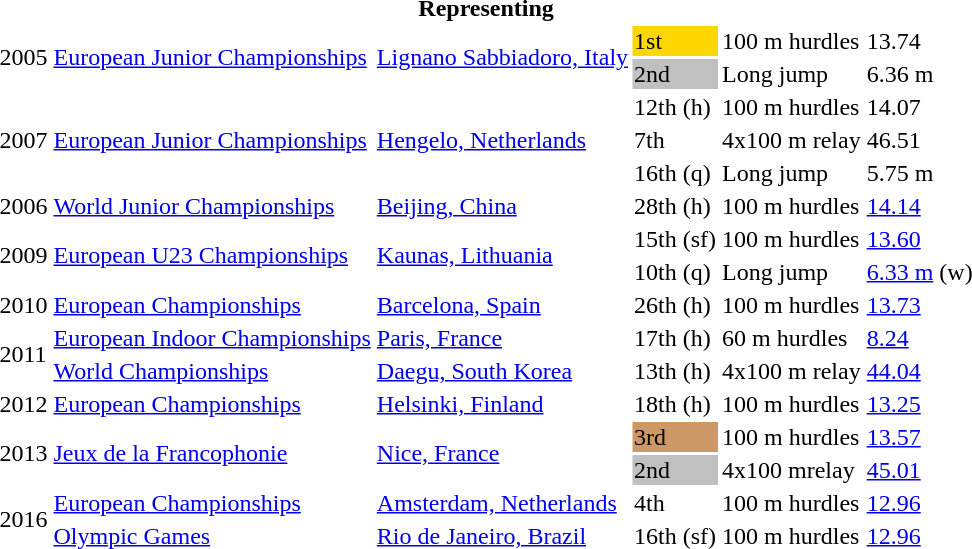<table>
<tr>
<th colspan="6">Representing </th>
</tr>
<tr>
<td rowspan=2>2005</td>
<td rowspan=2><a href='#'>European Junior Championships</a></td>
<td rowspan=2><a href='#'>Lignano Sabbiadoro, Italy</a></td>
<td bgcolor=gold>1st</td>
<td>100 m hurdles</td>
<td>13.74</td>
</tr>
<tr>
<td bgcolor=silver>2nd</td>
<td>Long jump</td>
<td>6.36 m</td>
</tr>
<tr>
<td rowspan=3>2007</td>
<td rowspan=3><a href='#'>European Junior Championships</a></td>
<td rowspan=3><a href='#'>Hengelo, Netherlands</a></td>
<td>12th (h)</td>
<td>100 m hurdles</td>
<td>14.07</td>
</tr>
<tr>
<td>7th</td>
<td>4x100 m relay</td>
<td>46.51</td>
</tr>
<tr>
<td>16th (q)</td>
<td>Long jump</td>
<td>5.75 m</td>
</tr>
<tr>
<td>2006</td>
<td><a href='#'>World Junior Championships</a></td>
<td><a href='#'>Beijing, China</a></td>
<td>28th (h)</td>
<td>100 m hurdles</td>
<td><a href='#'>14.14</a></td>
</tr>
<tr>
<td rowspan=2>2009</td>
<td rowspan=2><a href='#'>European U23 Championships</a></td>
<td rowspan=2><a href='#'>Kaunas, Lithuania</a></td>
<td>15th (sf)</td>
<td>100 m hurdles</td>
<td><a href='#'>13.60</a></td>
</tr>
<tr>
<td>10th (q)</td>
<td>Long jump</td>
<td><a href='#'>6.33 m</a> (w)</td>
</tr>
<tr>
<td>2010</td>
<td><a href='#'>European Championships</a></td>
<td><a href='#'>Barcelona, Spain</a></td>
<td>26th (h)</td>
<td>100 m hurdles</td>
<td><a href='#'>13.73</a></td>
</tr>
<tr>
<td rowspan=2>2011</td>
<td><a href='#'>European Indoor Championships</a></td>
<td><a href='#'>Paris, France</a></td>
<td>17th (h)</td>
<td>60 m hurdles</td>
<td><a href='#'>8.24</a></td>
</tr>
<tr>
<td><a href='#'>World Championships</a></td>
<td><a href='#'>Daegu, South Korea</a></td>
<td>13th (h)</td>
<td>4x100 m relay</td>
<td><a href='#'>44.04</a></td>
</tr>
<tr>
<td>2012</td>
<td><a href='#'>European Championships</a></td>
<td><a href='#'>Helsinki, Finland</a></td>
<td>18th (h)</td>
<td>100 m hurdles</td>
<td><a href='#'>13.25</a></td>
</tr>
<tr>
<td rowspan=2>2013</td>
<td rowspan=2><a href='#'>Jeux de la Francophonie</a></td>
<td rowspan=2><a href='#'>Nice, France</a></td>
<td bgcolor=cc9966>3rd</td>
<td>100 m hurdles</td>
<td><a href='#'>13.57</a></td>
</tr>
<tr>
<td bgcolor=silver>2nd</td>
<td>4x100 mrelay</td>
<td><a href='#'>45.01</a></td>
</tr>
<tr>
<td rowspan=2>2016</td>
<td><a href='#'>European Championships</a></td>
<td><a href='#'>Amsterdam, Netherlands</a></td>
<td>4th</td>
<td>100 m hurdles</td>
<td><a href='#'>12.96</a></td>
</tr>
<tr>
<td><a href='#'>Olympic Games</a></td>
<td><a href='#'>Rio de Janeiro, Brazil</a></td>
<td>16th (sf)</td>
<td>100 m hurdles</td>
<td><a href='#'>12.96</a></td>
</tr>
</table>
